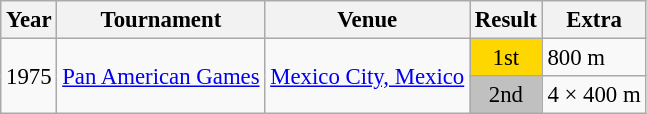<table class="wikitable" style="font-size: 95%;">
<tr>
<th>Year</th>
<th>Tournament</th>
<th>Venue</th>
<th>Result</th>
<th>Extra</th>
</tr>
<tr>
<td rowspan=2>1975</td>
<td rowspan=2><a href='#'>Pan American Games</a></td>
<td rowspan=2><a href='#'>Mexico City, Mexico</a></td>
<td bgcolor="gold" align="center">1st</td>
<td>800 m</td>
</tr>
<tr>
<td bgcolor="silver" align="center">2nd</td>
<td>4 × 400 m</td>
</tr>
</table>
